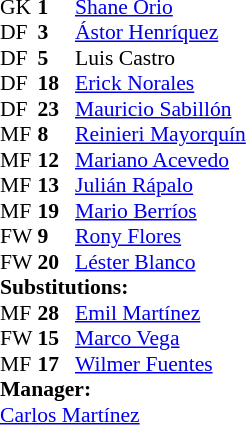<table style = "font-size: 90%" cellspacing = "0" cellpadding = "0">
<tr>
<td colspan = 4></td>
</tr>
<tr>
<th style="width:25px;"></th>
<th style="width:25px;"></th>
</tr>
<tr>
<td>GK</td>
<td><strong>1</strong></td>
<td> <a href='#'>Shane Orio</a></td>
</tr>
<tr>
<td>DF</td>
<td><strong>3</strong></td>
<td> <a href='#'>Ástor Henríquez</a></td>
</tr>
<tr>
<td>DF</td>
<td><strong>5</strong></td>
<td> Luis Castro</td>
<td></td>
<td></td>
</tr>
<tr>
<td>DF</td>
<td><strong>18</strong></td>
<td> <a href='#'>Erick Norales</a></td>
</tr>
<tr>
<td>DF</td>
<td><strong>23</strong></td>
<td> <a href='#'>Mauricio Sabillón</a></td>
<td></td>
<td></td>
</tr>
<tr>
<td>MF</td>
<td><strong>8</strong></td>
<td> <a href='#'>Reinieri Mayorquín</a></td>
<td></td>
<td></td>
<td></td>
<td></td>
</tr>
<tr>
<td>MF</td>
<td><strong>12</strong></td>
<td> <a href='#'>Mariano Acevedo</a></td>
</tr>
<tr>
<td>MF</td>
<td><strong>13</strong></td>
<td> <a href='#'>Julián Rápalo</a></td>
</tr>
<tr>
<td>MF</td>
<td><strong>19</strong></td>
<td> <a href='#'>Mario Berríos</a></td>
</tr>
<tr>
<td>FW</td>
<td><strong>9</strong></td>
<td> <a href='#'>Rony Flores</a></td>
</tr>
<tr>
<td>FW</td>
<td><strong>20</strong></td>
<td> <a href='#'>Léster Blanco</a></td>
<td></td>
<td></td>
</tr>
<tr>
<td colspan = 3><strong>Substitutions:</strong></td>
</tr>
<tr>
<td>MF</td>
<td><strong>28</strong></td>
<td> <a href='#'>Emil Martínez</a></td>
<td></td>
<td></td>
</tr>
<tr>
<td>FW</td>
<td><strong>15</strong></td>
<td> <a href='#'>Marco Vega</a></td>
<td></td>
<td></td>
</tr>
<tr>
<td>MF</td>
<td><strong>17</strong></td>
<td> <a href='#'>Wilmer Fuentes</a></td>
<td></td>
<td></td>
</tr>
<tr>
<td colspan = 3><strong>Manager:</strong></td>
</tr>
<tr>
<td colspan = 3> <a href='#'>Carlos Martínez</a></td>
</tr>
</table>
